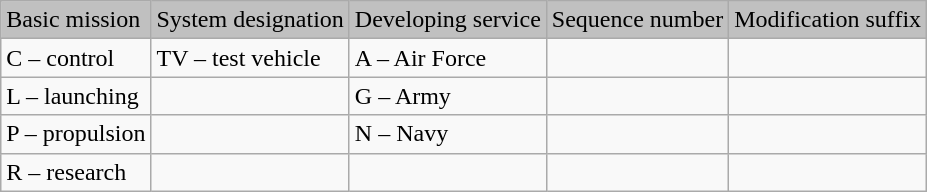<table class="wikitable">
<tr style="background:silver;">
<td>Basic mission</td>
<td style="background:silver;">System designation</td>
<td style="background:silver;">Developing service</td>
<td style="background:silver;">Sequence number</td>
<td style="background:silver;">Modification suffix</td>
</tr>
<tr>
<td>C – control</td>
<td>TV – test vehicle</td>
<td>A – Air Force</td>
<td></td>
<td></td>
</tr>
<tr>
<td>L – launching</td>
<td></td>
<td>G – Army</td>
<td></td>
<td></td>
</tr>
<tr>
<td>P – propulsion</td>
<td></td>
<td>N – Navy</td>
<td></td>
<td></td>
</tr>
<tr>
<td>R – research</td>
<td></td>
<td></td>
<td></td>
<td></td>
</tr>
</table>
